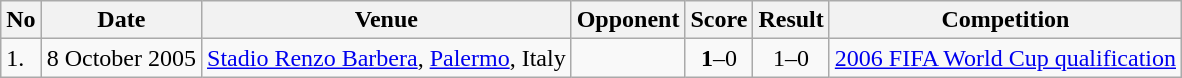<table class="wikitable">
<tr>
<th>No</th>
<th>Date</th>
<th>Venue</th>
<th>Opponent</th>
<th>Score</th>
<th>Result</th>
<th>Competition</th>
</tr>
<tr>
<td>1.</td>
<td>8 October 2005</td>
<td><a href='#'>Stadio Renzo Barbera</a>, <a href='#'>Palermo</a>, Italy</td>
<td></td>
<td align=center><strong>1</strong>–0</td>
<td align=center>1–0</td>
<td><a href='#'>2006 FIFA World Cup qualification</a></td>
</tr>
</table>
